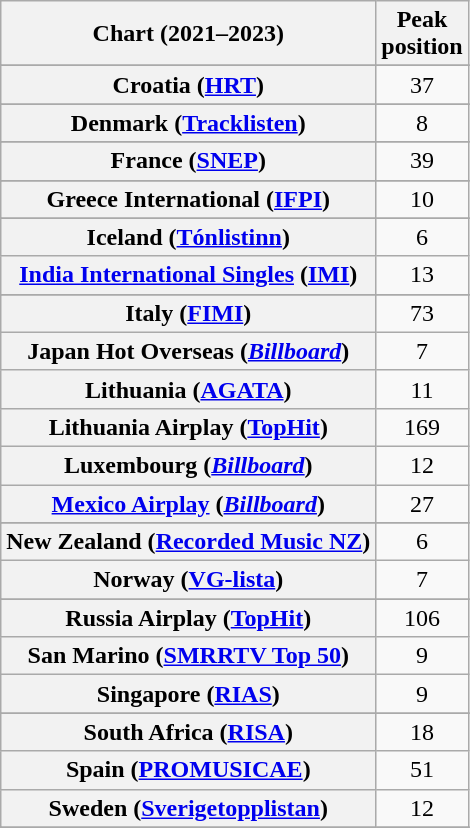<table class="wikitable sortable plainrowheaders" style="text-align:center">
<tr>
<th scope="col">Chart (2021–2023)</th>
<th scope="col">Peak<br>position</th>
</tr>
<tr>
</tr>
<tr>
</tr>
<tr>
</tr>
<tr>
</tr>
<tr>
</tr>
<tr>
</tr>
<tr>
</tr>
<tr>
</tr>
<tr>
</tr>
<tr>
<th scope="row">Croatia (<a href='#'>HRT</a>)</th>
<td>37</td>
</tr>
<tr>
</tr>
<tr>
</tr>
<tr>
<th scope="row">Denmark (<a href='#'>Tracklisten</a>)</th>
<td>8</td>
</tr>
<tr>
</tr>
<tr>
<th scope="row">France (<a href='#'>SNEP</a>)</th>
<td>39</td>
</tr>
<tr>
</tr>
<tr>
</tr>
<tr>
<th scope="row">Greece International (<a href='#'>IFPI</a>)</th>
<td>10</td>
</tr>
<tr>
</tr>
<tr>
</tr>
<tr>
</tr>
<tr>
<th scope="row">Iceland (<a href='#'>Tónlistinn</a>)</th>
<td>6</td>
</tr>
<tr>
<th scope="row"><a href='#'>India International Singles</a> (<a href='#'>IMI</a>)</th>
<td>13</td>
</tr>
<tr>
</tr>
<tr>
<th scope="row">Italy (<a href='#'>FIMI</a>)</th>
<td>73</td>
</tr>
<tr>
<th scope="row">Japan Hot Overseas (<em><a href='#'>Billboard</a></em>)</th>
<td>7</td>
</tr>
<tr>
<th scope="row">Lithuania (<a href='#'>AGATA</a>)</th>
<td>11</td>
</tr>
<tr>
<th scope="row">Lithuania Airplay (<a href='#'>TopHit</a>)</th>
<td>169</td>
</tr>
<tr>
<th scope="row">Luxembourg (<em><a href='#'>Billboard</a></em>)</th>
<td>12</td>
</tr>
<tr>
<th scope="row"><a href='#'>Mexico Airplay</a> (<em><a href='#'>Billboard</a></em>)</th>
<td>27</td>
</tr>
<tr>
</tr>
<tr>
</tr>
<tr>
<th scope="row">New Zealand (<a href='#'>Recorded Music NZ</a>)</th>
<td>6</td>
</tr>
<tr>
<th scope="row">Norway (<a href='#'>VG-lista</a>)</th>
<td>7</td>
</tr>
<tr>
</tr>
<tr>
</tr>
<tr>
</tr>
<tr>
<th scope="row">Russia Airplay (<a href='#'>TopHit</a>)</th>
<td>106</td>
</tr>
<tr>
<th scope="row">San Marino (<a href='#'>SMRRTV Top 50</a>)</th>
<td>9</td>
</tr>
<tr>
<th scope="row">Singapore (<a href='#'>RIAS</a>)</th>
<td>9</td>
</tr>
<tr>
</tr>
<tr>
</tr>
<tr>
<th scope="row">South Africa (<a href='#'>RISA</a>)</th>
<td>18</td>
</tr>
<tr>
<th scope="row">Spain (<a href='#'>PROMUSICAE</a>)</th>
<td>51</td>
</tr>
<tr>
<th scope="row">Sweden (<a href='#'>Sverigetopplistan</a>)</th>
<td>12</td>
</tr>
<tr>
</tr>
<tr>
</tr>
<tr>
</tr>
<tr>
</tr>
<tr>
</tr>
<tr>
</tr>
<tr>
</tr>
<tr>
</tr>
</table>
